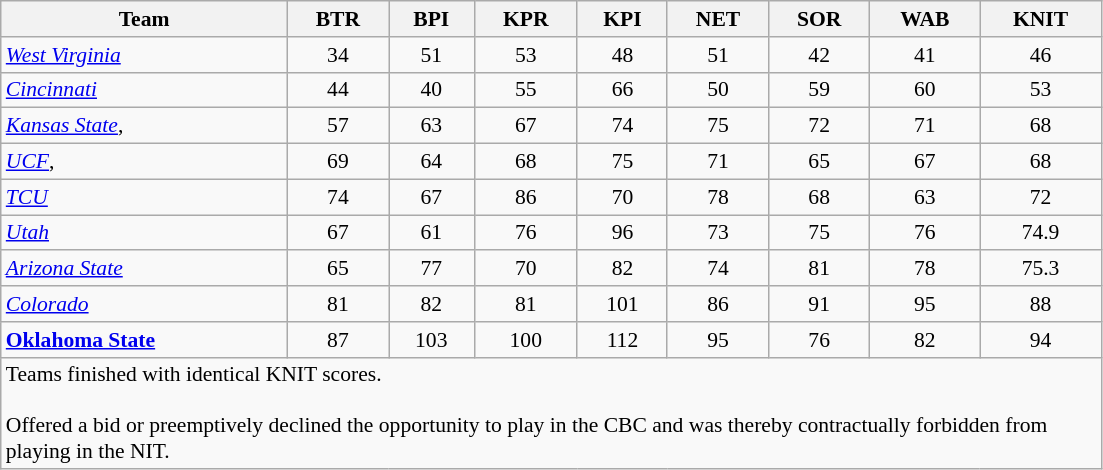<table class="wikitable sortable mw-collapsible mw-collapsed" style="text-align: center; font-size:90%; width:551pt;">
<tr>
<th>Team</th>
<th data-sort-type="number">BTR</th>
<th data-sort-type="number">BPI</th>
<th data-sort-type="number">KPR</th>
<th data-sort-type="number">KPI</th>
<th data-sort-type="number">NET</th>
<th data-sort-type="number">SOR</th>
<th data-sort-type="number">WAB</th>
<th data-sort-type="number">KNIT</th>
</tr>
<tr>
<td align="left"><em><a href='#'>West Virginia</a></em></td>
<td>34</td>
<td>51</td>
<td>53</td>
<td>48</td>
<td>51</td>
<td>42</td>
<td>41</td>
<td>46</td>
</tr>
<tr>
<td align="left"><em><a href='#'>Cincinnati</a></em></td>
<td>44</td>
<td>40</td>
<td>55</td>
<td>66</td>
<td>50</td>
<td>59</td>
<td>60</td>
<td>53</td>
</tr>
<tr>
<td align="left"><em><a href='#'>Kansas State</a></em>, </td>
<td>57</td>
<td>63</td>
<td>67</td>
<td>74</td>
<td>75</td>
<td>72</td>
<td>71</td>
<td>68</td>
</tr>
<tr>
<td align="left"><em><a href='#'>UCF</a></em>, </td>
<td>69</td>
<td>64</td>
<td>68</td>
<td>75</td>
<td>71</td>
<td>65</td>
<td>67</td>
<td>68</td>
</tr>
<tr>
<td align="left"><em><a href='#'>TCU</a></em></td>
<td>74</td>
<td>67</td>
<td>86</td>
<td>70</td>
<td>78</td>
<td>68</td>
<td>63</td>
<td>72</td>
</tr>
<tr>
<td align="left"><em><a href='#'>Utah</a></em></td>
<td>67</td>
<td>61</td>
<td>76</td>
<td>96</td>
<td>73</td>
<td>75</td>
<td>76</td>
<td>74.9</td>
</tr>
<tr>
<td align="left"><em><a href='#'>Arizona State</a></em></td>
<td>65</td>
<td>77</td>
<td>70</td>
<td>82</td>
<td>74</td>
<td>81</td>
<td>78</td>
<td>75.3</td>
</tr>
<tr>
<td align="left"><em><a href='#'>Colorado</a></em></td>
<td>81</td>
<td>82</td>
<td>81</td>
<td>101</td>
<td>86</td>
<td>91</td>
<td>95</td>
<td>88</td>
</tr>
<tr>
<td align="left"><strong><a href='#'>Oklahoma State</a></strong></td>
<td>87</td>
<td>103</td>
<td>100</td>
<td>112</td>
<td>95</td>
<td>76</td>
<td>82</td>
<td>94</td>
</tr>
<tr class="sortbottom" style="text-align: left;">
<td colspan=9> Teams finished with identical KNIT scores.<br><br> Offered a bid or preemptively declined the opportunity to play in the CBC and was thereby contractually forbidden from playing in the NIT.</td>
</tr>
</table>
